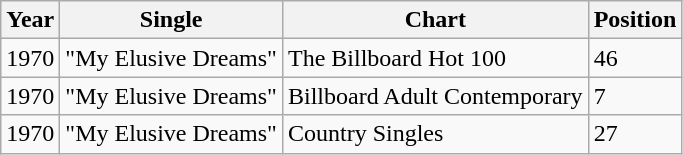<table class="wikitable">
<tr>
<th align="left">Year</th>
<th align="left">Single</th>
<th align="left">Chart</th>
<th align="left">Position</th>
</tr>
<tr>
<td align="left">1970</td>
<td align="left">"My Elusive Dreams"</td>
<td align="left">The Billboard Hot 100</td>
<td align="left">46</td>
</tr>
<tr>
<td align="left">1970</td>
<td align="left">"My Elusive Dreams"</td>
<td align="left">Billboard Adult Contemporary</td>
<td align="left">7</td>
</tr>
<tr>
<td align="left">1970</td>
<td align="left">"My Elusive Dreams"</td>
<td align="left">Country Singles</td>
<td align="left">27</td>
</tr>
</table>
